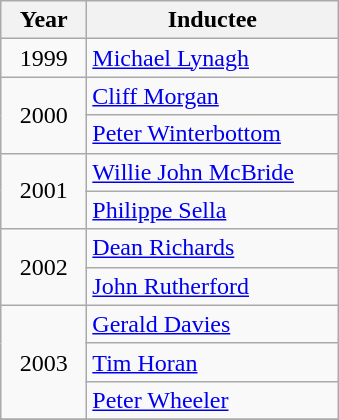<table class="wikitable">
<tr>
<th width=50>Year</th>
<th width=160>Inductee</th>
</tr>
<tr>
<td align=center>1999</td>
<td> <a href='#'>Michael Lynagh</a></td>
</tr>
<tr>
<td align=center rowspan=2>2000</td>
<td> <a href='#'>Cliff Morgan</a></td>
</tr>
<tr>
<td> <a href='#'>Peter Winterbottom</a></td>
</tr>
<tr>
<td align=center rowspan=2>2001</td>
<td> <a href='#'>Willie John McBride</a></td>
</tr>
<tr>
<td> <a href='#'>Philippe Sella</a></td>
</tr>
<tr>
<td align=center rowspan=2>2002</td>
<td> <a href='#'>Dean Richards</a></td>
</tr>
<tr>
<td> <a href='#'>John Rutherford</a></td>
</tr>
<tr>
<td align=center rowspan=3>2003</td>
<td> <a href='#'>Gerald Davies</a></td>
</tr>
<tr>
<td> <a href='#'>Tim Horan</a></td>
</tr>
<tr>
<td> <a href='#'>Peter Wheeler</a></td>
</tr>
<tr>
</tr>
</table>
